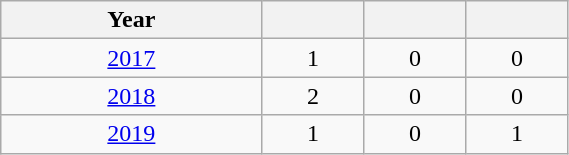<table class="wikitable" width=30% style="font-size:100%; text-align:center;">
<tr>
<th>Year</th>
<th></th>
<th></th>
<th></th>
</tr>
<tr>
<td><a href='#'>2017</a></td>
<td>1</td>
<td>0</td>
<td>0</td>
</tr>
<tr>
<td><a href='#'>2018</a></td>
<td>2</td>
<td>0</td>
<td>0</td>
</tr>
<tr>
<td><a href='#'>2019</a></td>
<td>1</td>
<td>0</td>
<td>1</td>
</tr>
</table>
